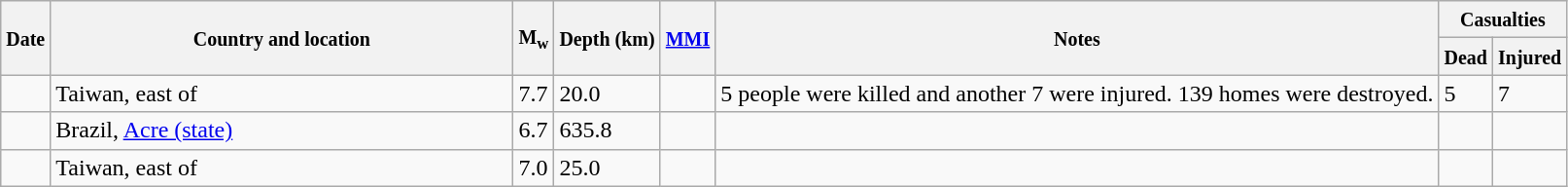<table class="wikitable sortable sort-under" style="border:1px black; margin-left:1em;">
<tr>
<th rowspan="2"><small>Date</small></th>
<th rowspan="2" style="width: 310px"><small>Country and location</small></th>
<th rowspan="2"><small>M<sub>w</sub></small></th>
<th rowspan="2"><small>Depth (km)</small></th>
<th rowspan="2"><small><a href='#'>MMI</a></small></th>
<th rowspan="2" class="unsortable"><small>Notes</small></th>
<th colspan="2"><small>Casualties</small></th>
</tr>
<tr>
<th><small>Dead</small></th>
<th><small>Injured</small></th>
</tr>
<tr>
<td></td>
<td>Taiwan, east of</td>
<td>7.7</td>
<td>20.0</td>
<td></td>
<td>5 people were killed and another 7 were injured. 139 homes were destroyed.</td>
<td>5</td>
<td>7</td>
</tr>
<tr>
<td></td>
<td>Brazil, <a href='#'>Acre (state)</a></td>
<td>6.7</td>
<td>635.8</td>
<td></td>
<td></td>
<td></td>
<td></td>
</tr>
<tr>
<td></td>
<td>Taiwan, east of</td>
<td>7.0</td>
<td>25.0</td>
<td></td>
<td></td>
<td></td>
<td></td>
</tr>
</table>
